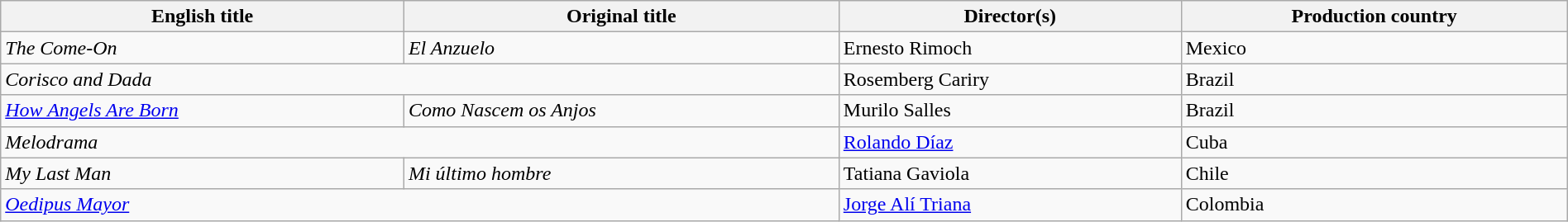<table class="wikitable sortable" style="width:100%; margin-bottom:4px">
<tr>
<th>English title</th>
<th>Original title</th>
<th>Director(s)</th>
<th>Production country</th>
</tr>
<tr>
<td><em>The Come-On</em></td>
<td><em>El Anzuelo</em></td>
<td>Ernesto Rimoch</td>
<td>Mexico</td>
</tr>
<tr>
<td colspan=2><em>Corisco and Dada</em></td>
<td>Rosemberg Cariry</td>
<td>Brazil</td>
</tr>
<tr>
<td><em><a href='#'>How Angels Are Born</a></em></td>
<td><em>Como Nascem os Anjos</em></td>
<td>Murilo Salles</td>
<td>Brazil</td>
</tr>
<tr>
<td colspan=2><em>Melodrama</em></td>
<td><a href='#'>Rolando Díaz</a></td>
<td>Cuba</td>
</tr>
<tr>
<td><em>My Last Man</em></td>
<td><em>Mi último hombre</em></td>
<td>Tatiana Gaviola</td>
<td>Chile</td>
</tr>
<tr>
<td colspan=2><em><a href='#'>Oedipus Mayor</a></em></td>
<td><a href='#'>Jorge Alí Triana</a></td>
<td>Colombia</td>
</tr>
</table>
